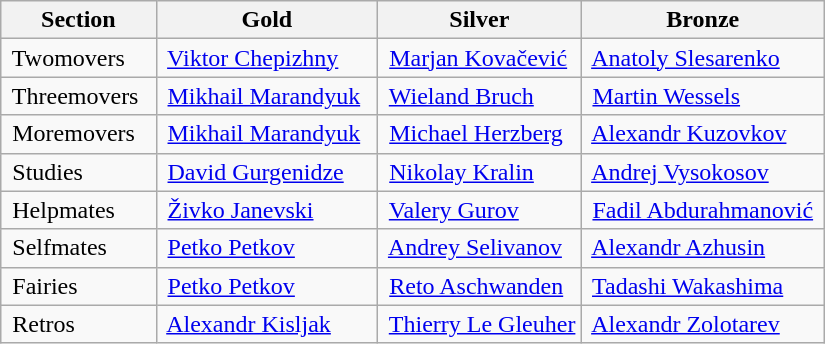<table class="wikitable">
<tr>
<th>Section</th>
<th>Gold</th>
<th>Silver</th>
<th>Bronze</th>
</tr>
<tr>
<td> Twomovers</td>
<td> <a href='#'>Viktor Chepizhny</a></td>
<td> <a href='#'>Marjan Kovačević</a></td>
<td> <a href='#'>Anatoly Slesarenko</a></td>
</tr>
<tr>
<td> Threemovers  </td>
<td> <a href='#'>Mikhail Marandyuk</a>  </td>
<td> <a href='#'>Wieland Bruch</a></td>
<td> <a href='#'>Martin Wessels</a></td>
</tr>
<tr>
<td> Moremovers</td>
<td> <a href='#'>Mikhail Marandyuk</a></td>
<td> <a href='#'>Michael Herzberg</a></td>
<td> <a href='#'>Alexandr Kuzovkov</a></td>
</tr>
<tr>
<td> Studies</td>
<td> <a href='#'>David Gurgenidze</a></td>
<td> <a href='#'>Nikolay Kralin</a></td>
<td> <a href='#'>Andrej Vysokosov</a></td>
</tr>
<tr>
<td> Helpmates</td>
<td> <a href='#'>Živko Janevski</a></td>
<td> <a href='#'>Valery Gurov</a></td>
<td> <a href='#'>Fadil Abdurahmanović</a> </td>
</tr>
<tr>
<td> Selfmates</td>
<td> <a href='#'>Petko Petkov</a></td>
<td> <a href='#'>Andrey Selivanov</a></td>
<td> <a href='#'>Alexandr Azhusin</a></td>
</tr>
<tr>
<td> Fairies</td>
<td> <a href='#'>Petko Petkov</a></td>
<td> <a href='#'>Reto Aschwanden</a></td>
<td> <a href='#'>Tadashi Wakashima</a></td>
</tr>
<tr>
<td> Retros</td>
<td> <a href='#'>Alexandr Kisljak</a></td>
<td> <a href='#'>Thierry Le Gleuher</a></td>
<td> <a href='#'>Alexandr Zolotarev</a></td>
</tr>
</table>
